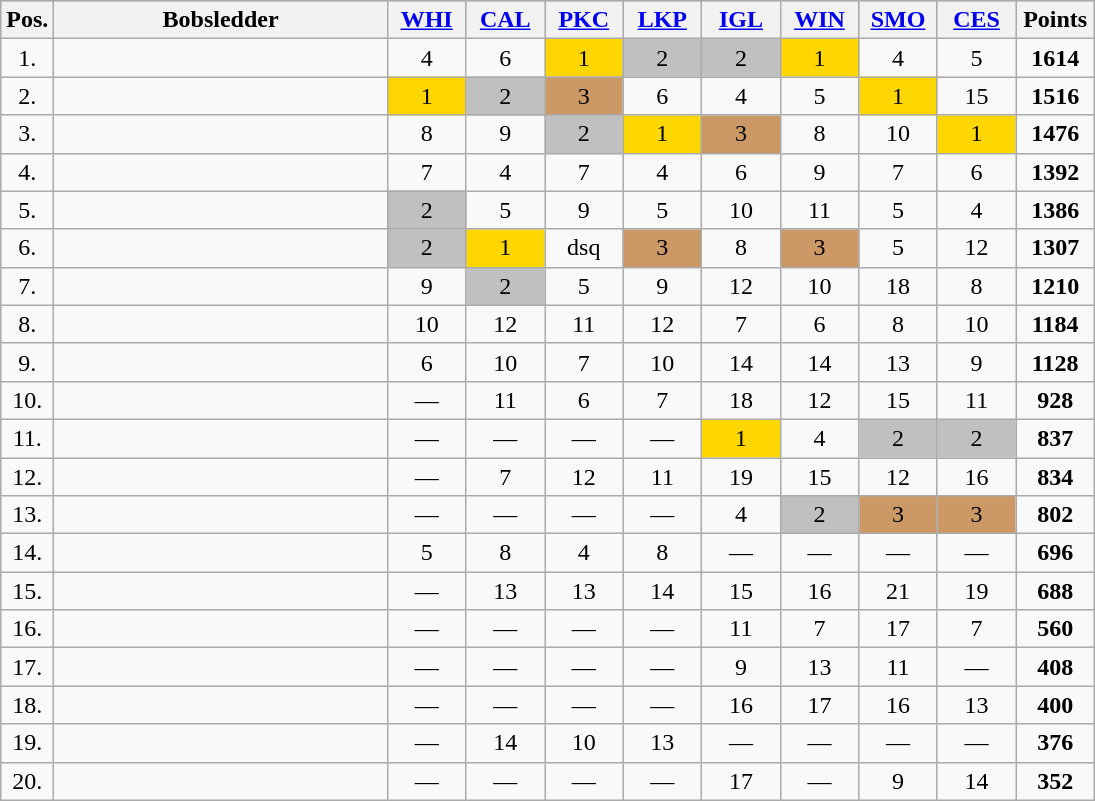<table class=wikitable bgcolor="#f7f8ff" cellpadding="3" cellspacing="0" border="1" style="text-align:center; border: gray solid 1px; border-collapse: collapse;">
<tr bgcolor="#CCCCCC">
<th width="10">Pos.</th>
<th width="215">Bobsledder</th>
<th width="45"><a href='#'>WHI</a></th>
<th width="45"><a href='#'>CAL</a></th>
<th width="45"><a href='#'>PKC</a></th>
<th width="45"><a href='#'>LKP</a></th>
<th width="45"><a href='#'>IGL</a></th>
<th width="45"><a href='#'>WIN</a></th>
<th width="45"><a href='#'>SMO</a></th>
<th width="45"><a href='#'>CES</a></th>
<th width="45">Points</th>
</tr>
<tr>
<td>1.</td>
<td align="left"></td>
<td>4</td>
<td>6</td>
<td bgcolor="gold">1</td>
<td bgcolor="silver">2</td>
<td bgcolor="silver">2</td>
<td bgcolor="gold">1</td>
<td>4</td>
<td>5</td>
<td><strong>1614</strong></td>
</tr>
<tr>
<td>2.</td>
<td align="left"></td>
<td bgcolor="gold">1</td>
<td bgcolor="silver">2</td>
<td bgcolor="cc9966">3</td>
<td>6</td>
<td>4</td>
<td>5</td>
<td bgcolor="gold">1</td>
<td>15</td>
<td><strong>1516</strong></td>
</tr>
<tr>
<td>3.</td>
<td align="left"></td>
<td>8</td>
<td>9</td>
<td bgcolor="silver">2</td>
<td bgcolor="gold">1</td>
<td bgcolor="cc9966">3</td>
<td>8</td>
<td>10</td>
<td bgcolor="gold">1</td>
<td><strong>1476</strong></td>
</tr>
<tr>
<td>4.</td>
<td align="left"></td>
<td>7</td>
<td>4</td>
<td>7</td>
<td>4</td>
<td>6</td>
<td>9</td>
<td>7</td>
<td>6</td>
<td><strong>1392</strong></td>
</tr>
<tr>
<td>5.</td>
<td align="left"></td>
<td bgcolor="silver">2</td>
<td>5</td>
<td>9</td>
<td>5</td>
<td>10</td>
<td>11</td>
<td>5</td>
<td>4</td>
<td><strong>1386</strong></td>
</tr>
<tr>
<td>6.</td>
<td align="left"></td>
<td bgcolor="silver">2</td>
<td bgcolor="gold">1</td>
<td>dsq</td>
<td bgcolor="cc9966">3</td>
<td>8</td>
<td bgcolor="cc9966">3</td>
<td>5</td>
<td>12</td>
<td><strong>1307</strong></td>
</tr>
<tr>
<td>7.</td>
<td align="left"></td>
<td>9</td>
<td bgcolor="silver">2</td>
<td>5</td>
<td>9</td>
<td>12</td>
<td>10</td>
<td>18</td>
<td>8</td>
<td><strong>1210</strong></td>
</tr>
<tr>
<td>8.</td>
<td align="left"></td>
<td>10</td>
<td>12</td>
<td>11</td>
<td>12</td>
<td>7</td>
<td>6</td>
<td>8</td>
<td>10</td>
<td><strong>1184</strong></td>
</tr>
<tr>
<td>9.</td>
<td align="left"></td>
<td>6</td>
<td>10</td>
<td>7</td>
<td>10</td>
<td>14</td>
<td>14</td>
<td>13</td>
<td>9</td>
<td><strong>1128</strong></td>
</tr>
<tr>
<td>10.</td>
<td align="left"></td>
<td>—</td>
<td>11</td>
<td>6</td>
<td>7</td>
<td>18</td>
<td>12</td>
<td>15</td>
<td>11</td>
<td><strong>928</strong></td>
</tr>
<tr>
<td>11.</td>
<td align="left"></td>
<td>—</td>
<td>—</td>
<td>—</td>
<td>—</td>
<td bgcolor="gold">1</td>
<td>4</td>
<td bgcolor="silver">2</td>
<td bgcolor="silver">2</td>
<td><strong>837</strong></td>
</tr>
<tr>
<td>12.</td>
<td align="left"></td>
<td>—</td>
<td>7</td>
<td>12</td>
<td>11</td>
<td>19</td>
<td>15</td>
<td>12</td>
<td>16</td>
<td><strong>834</strong></td>
</tr>
<tr>
<td>13.</td>
<td align="left"></td>
<td>—</td>
<td>—</td>
<td>—</td>
<td>—</td>
<td>4</td>
<td bgcolor="silver">2</td>
<td bgcolor="cc9966">3</td>
<td bgcolor="cc9966">3</td>
<td><strong>802</strong></td>
</tr>
<tr>
<td>14.</td>
<td align="left"></td>
<td>5</td>
<td>8</td>
<td>4</td>
<td>8</td>
<td>—</td>
<td>—</td>
<td>—</td>
<td>—</td>
<td><strong>696</strong></td>
</tr>
<tr>
<td>15.</td>
<td align="left"></td>
<td>—</td>
<td>13</td>
<td>13</td>
<td>14</td>
<td>15</td>
<td>16</td>
<td>21</td>
<td>19</td>
<td><strong>688</strong></td>
</tr>
<tr>
<td>16.</td>
<td align="left"></td>
<td>—</td>
<td>—</td>
<td>—</td>
<td>—</td>
<td>11</td>
<td>7</td>
<td>17</td>
<td>7</td>
<td><strong>560</strong></td>
</tr>
<tr>
<td>17.</td>
<td align="left"></td>
<td>—</td>
<td>—</td>
<td>—</td>
<td>—</td>
<td>9</td>
<td>13</td>
<td>11</td>
<td>—</td>
<td><strong>408</strong></td>
</tr>
<tr>
<td>18.</td>
<td align="left"></td>
<td>—</td>
<td>—</td>
<td>—</td>
<td>—</td>
<td>16</td>
<td>17</td>
<td>16</td>
<td>13</td>
<td><strong>400</strong></td>
</tr>
<tr>
<td>19.</td>
<td align="left"></td>
<td>—</td>
<td>14</td>
<td>10</td>
<td>13</td>
<td>—</td>
<td>—</td>
<td>—</td>
<td>—</td>
<td><strong>376</strong></td>
</tr>
<tr>
<td>20.</td>
<td align="left"></td>
<td>—</td>
<td>—</td>
<td>—</td>
<td>—</td>
<td>17</td>
<td>—</td>
<td>9</td>
<td>14</td>
<td><strong>352</strong></td>
</tr>
</table>
